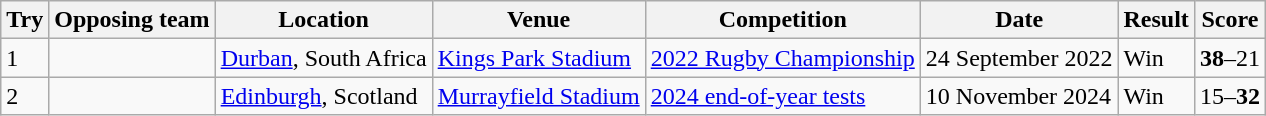<table class="wikitable" style="font-size:100%">
<tr>
<th>Try</th>
<th>Opposing team</th>
<th>Location</th>
<th>Venue</th>
<th>Competition</th>
<th>Date</th>
<th>Result</th>
<th>Score</th>
</tr>
<tr>
<td>1</td>
<td></td>
<td><a href='#'>Durban</a>, South Africa</td>
<td><a href='#'>Kings Park Stadium</a></td>
<td><a href='#'>2022 Rugby Championship</a></td>
<td>24 September 2022</td>
<td>Win</td>
<td><strong>38</strong>–21</td>
</tr>
<tr>
<td>2</td>
<td></td>
<td><a href='#'>Edinburgh</a>, Scotland</td>
<td><a href='#'>Murrayfield Stadium</a></td>
<td><a href='#'>2024 end-of-year tests</a></td>
<td>10 November 2024</td>
<td>Win</td>
<td>15–<strong>32</strong></td>
</tr>
</table>
